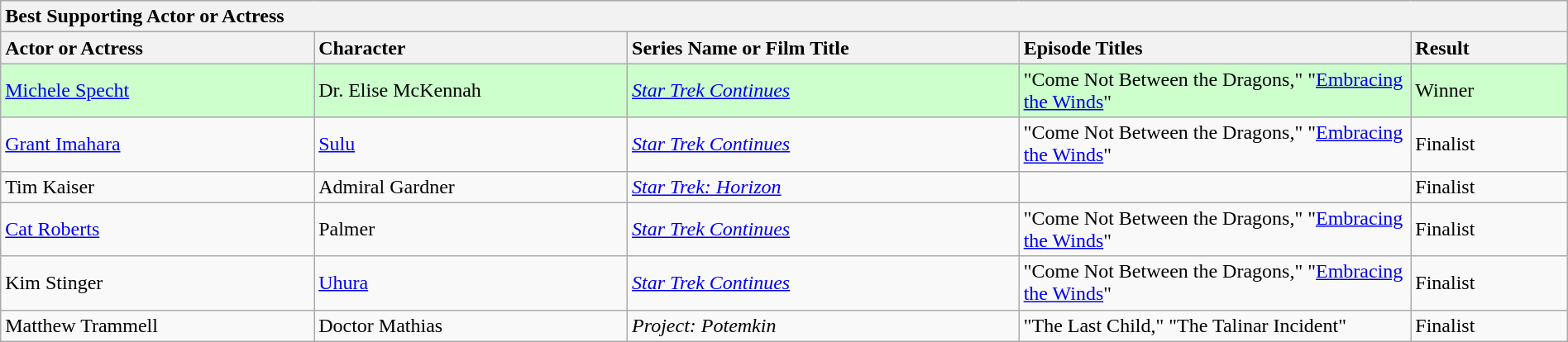<table class="wikitable" width=100%>
<tr>
<th colspan="5" ! style="text-align:left;">Best Supporting Actor or Actress</th>
</tr>
<tr>
<th style="text-align:left; width: 20%;"><strong>Actor or Actress</strong></th>
<th style="text-align:left; width: 20%;"><strong>Character</strong></th>
<th style="text-align:left; width: 25%;"><strong>Series Name or Film Title</strong></th>
<th style="text-align:left; width: 25%;"><strong>Episode Titles</strong></th>
<th style="text-align:left; width: 10%;"><strong>Result</strong></th>
</tr>
<tr style="background-color:#ccffcc;">
<td><a href='#'>Michele Specht</a></td>
<td>Dr. Elise McKennah</td>
<td><em><a href='#'>Star Trek Continues</a></em></td>
<td>"Come Not Between the Dragons," "<a href='#'>Embracing the Winds</a>"</td>
<td>Winner</td>
</tr>
<tr>
<td><a href='#'>Grant Imahara</a></td>
<td><a href='#'>Sulu</a></td>
<td><em><a href='#'>Star Trek Continues</a></em></td>
<td>"Come Not Between the Dragons," "<a href='#'>Embracing the Winds</a>"</td>
<td>Finalist</td>
</tr>
<tr>
<td>Tim Kaiser</td>
<td>Admiral Gardner</td>
<td><em><a href='#'>Star Trek: Horizon</a></em></td>
<td></td>
<td>Finalist</td>
</tr>
<tr>
<td><a href='#'>Cat Roberts</a></td>
<td>Palmer</td>
<td><em><a href='#'>Star Trek Continues</a></em></td>
<td>"Come Not Between the Dragons," "<a href='#'>Embracing the Winds</a>"</td>
<td>Finalist</td>
</tr>
<tr>
<td>Kim Stinger</td>
<td><a href='#'>Uhura</a></td>
<td><em><a href='#'>Star Trek Continues</a></em></td>
<td>"Come Not Between the Dragons," "<a href='#'>Embracing the Winds</a>"</td>
<td>Finalist</td>
</tr>
<tr>
<td>Matthew Trammell</td>
<td>Doctor Mathias</td>
<td><em>Project: Potemkin</em></td>
<td>"The Last Child," "The Talinar Incident"</td>
<td>Finalist</td>
</tr>
</table>
